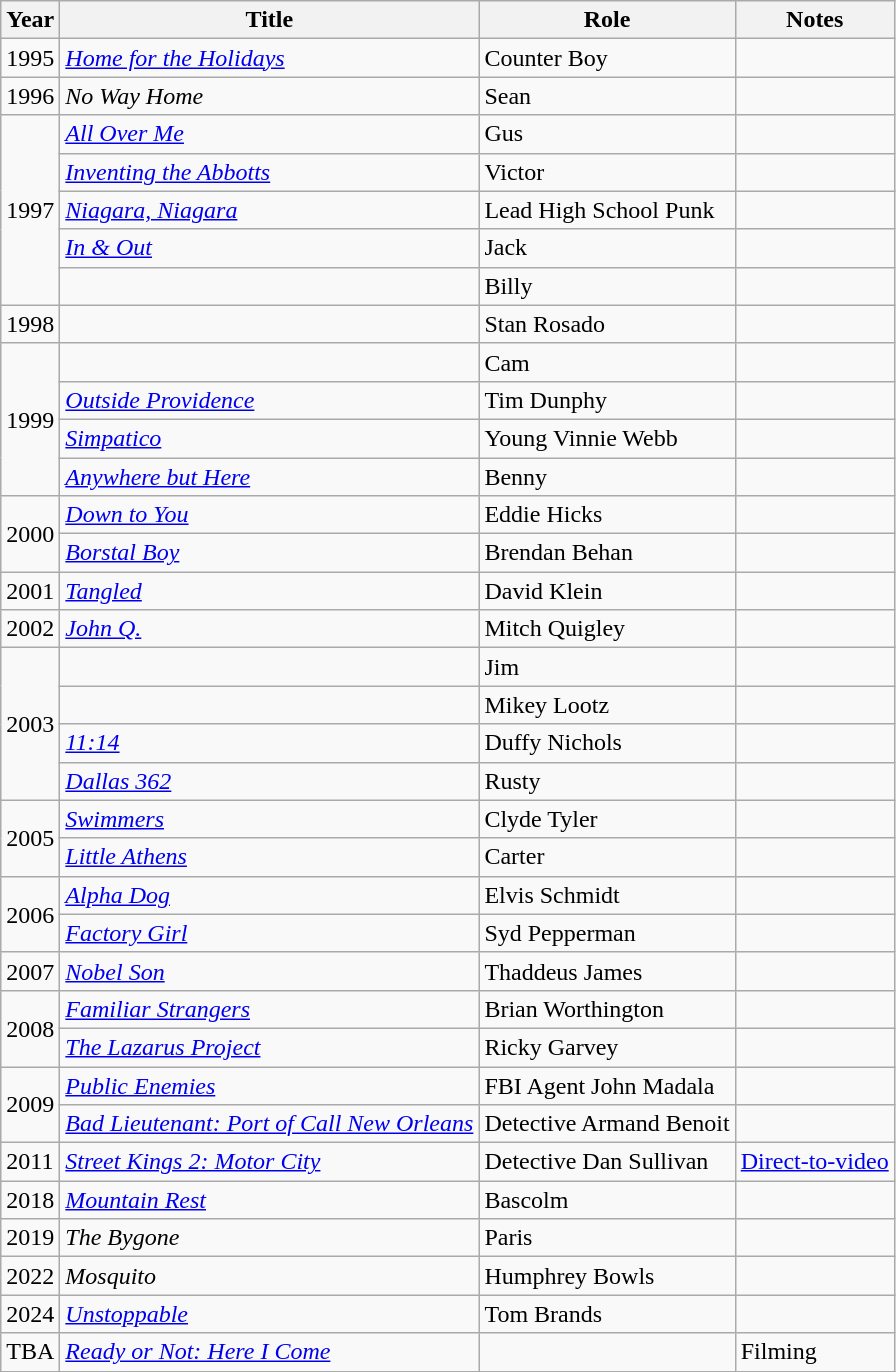<table class="wikitable sortable">
<tr>
<th>Year</th>
<th>Title</th>
<th>Role</th>
<th class="unsortable">Notes</th>
</tr>
<tr>
<td>1995</td>
<td><em><a href='#'>Home for the Holidays</a></em></td>
<td>Counter Boy</td>
<td></td>
</tr>
<tr>
<td>1996</td>
<td><em>No Way Home</em></td>
<td>Sean</td>
<td></td>
</tr>
<tr>
<td rowspan="5">1997</td>
<td><em><a href='#'>All Over Me</a></em></td>
<td>Gus</td>
<td></td>
</tr>
<tr>
<td><em><a href='#'>Inventing the Abbotts</a></em></td>
<td>Victor</td>
<td></td>
</tr>
<tr>
<td><em><a href='#'>Niagara, Niagara</a></em></td>
<td>Lead High School Punk</td>
<td></td>
</tr>
<tr>
<td><em><a href='#'>In & Out</a></em></td>
<td>Jack</td>
<td></td>
</tr>
<tr>
<td><em></em></td>
<td>Billy</td>
<td></td>
</tr>
<tr>
<td>1998</td>
<td><em></em></td>
<td>Stan Rosado</td>
<td></td>
</tr>
<tr>
<td rowspan="4">1999</td>
<td><em></em></td>
<td>Cam</td>
<td></td>
</tr>
<tr>
<td><em><a href='#'>Outside Providence</a></em></td>
<td>Tim Dunphy</td>
<td></td>
</tr>
<tr>
<td><em><a href='#'>Simpatico</a></em></td>
<td>Young Vinnie Webb</td>
<td></td>
</tr>
<tr>
<td><em><a href='#'>Anywhere but Here</a></em></td>
<td>Benny</td>
<td></td>
</tr>
<tr>
<td rowspan="2">2000</td>
<td><em><a href='#'>Down to You</a></em></td>
<td>Eddie Hicks</td>
<td></td>
</tr>
<tr>
<td><em><a href='#'>Borstal Boy</a></em></td>
<td>Brendan Behan</td>
<td></td>
</tr>
<tr>
<td>2001</td>
<td><em><a href='#'>Tangled</a></em></td>
<td>David Klein</td>
<td></td>
</tr>
<tr>
<td>2002</td>
<td><em><a href='#'>John Q.</a></em></td>
<td>Mitch Quigley</td>
<td></td>
</tr>
<tr>
<td rowspan="4">2003</td>
<td><em></em></td>
<td>Jim</td>
<td></td>
</tr>
<tr>
<td><em></em></td>
<td>Mikey Lootz</td>
<td></td>
</tr>
<tr>
<td><em><a href='#'>11:14</a></em></td>
<td>Duffy Nichols</td>
<td></td>
</tr>
<tr>
<td><em><a href='#'>Dallas 362</a></em></td>
<td>Rusty</td>
<td></td>
</tr>
<tr>
<td rowspan="2">2005</td>
<td><em><a href='#'>Swimmers</a></em></td>
<td>Clyde Tyler</td>
<td></td>
</tr>
<tr>
<td><em><a href='#'>Little Athens</a></em></td>
<td>Carter</td>
<td></td>
</tr>
<tr>
<td rowspan="2">2006</td>
<td><em><a href='#'>Alpha Dog</a></em></td>
<td>Elvis Schmidt</td>
<td></td>
</tr>
<tr>
<td><em><a href='#'>Factory Girl</a></em></td>
<td>Syd Pepperman</td>
<td></td>
</tr>
<tr>
<td>2007</td>
<td><em><a href='#'>Nobel Son</a></em></td>
<td>Thaddeus James</td>
<td></td>
</tr>
<tr>
<td rowspan="2">2008</td>
<td><em><a href='#'>Familiar Strangers</a></em></td>
<td>Brian Worthington</td>
<td></td>
</tr>
<tr>
<td><em><a href='#'>The Lazarus Project</a></em></td>
<td>Ricky Garvey</td>
<td></td>
</tr>
<tr>
<td rowspan="2">2009</td>
<td><em><a href='#'>Public Enemies</a></em></td>
<td>FBI Agent John Madala</td>
<td></td>
</tr>
<tr>
<td><em><a href='#'>Bad Lieutenant: Port of Call New Orleans</a></em></td>
<td>Detective Armand Benoit</td>
<td></td>
</tr>
<tr>
<td>2011</td>
<td><em><a href='#'>Street Kings 2: Motor City</a></em></td>
<td>Detective Dan Sullivan</td>
<td><a href='#'>Direct-to-video</a></td>
</tr>
<tr>
<td>2018</td>
<td><em><a href='#'>Mountain Rest</a></em></td>
<td>Bascolm</td>
<td></td>
</tr>
<tr>
<td>2019</td>
<td><em>The Bygone</em></td>
<td>Paris</td>
<td></td>
</tr>
<tr>
<td>2022</td>
<td><em>Mosquito</em></td>
<td>Humphrey Bowls</td>
<td></td>
</tr>
<tr>
<td>2024</td>
<td><em><a href='#'>Unstoppable</a></em></td>
<td>Tom Brands</td>
<td></td>
</tr>
<tr>
<td>TBA</td>
<td><em><a href='#'>Ready or Not: Here I Come</a></em></td>
<td></td>
<td>Filming</td>
</tr>
</table>
